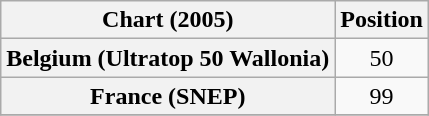<table class="wikitable sortable plainrowheaders" style="text-align:center">
<tr>
<th scope="col">Chart (2005)</th>
<th scope="col">Position</th>
</tr>
<tr>
<th scope="row">Belgium (Ultratop 50 Wallonia)</th>
<td>50</td>
</tr>
<tr>
<th scope="row">France (SNEP)</th>
<td>99</td>
</tr>
<tr>
</tr>
</table>
